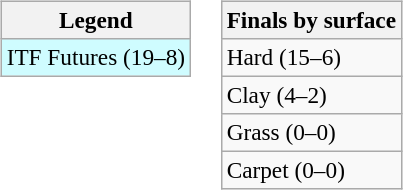<table>
<tr valign=top>
<td><br><table class=wikitable style=font-size:97%>
<tr>
<th>Legend</th>
</tr>
<tr bgcolor=cffcff>
<td>ITF Futures (19–8)</td>
</tr>
</table>
</td>
<td><br><table class=wikitable style=font-size:97%>
<tr>
<th>Finals by surface</th>
</tr>
<tr>
<td>Hard (15–6)</td>
</tr>
<tr>
<td>Clay (4–2)</td>
</tr>
<tr>
<td>Grass (0–0)</td>
</tr>
<tr>
<td>Carpet (0–0)</td>
</tr>
</table>
</td>
</tr>
</table>
